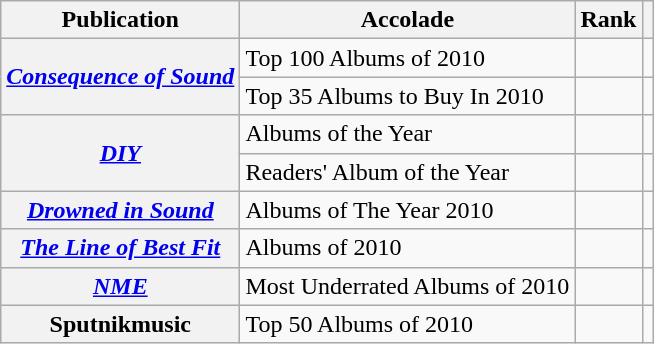<table class="wikitable sortable plainrowheaders">
<tr>
<th scope="col">Publication</th>
<th scope="col">Accolade</th>
<th scope="col">Rank</th>
<th class="unsortable" scope="col"></th>
</tr>
<tr>
<th rowspan="2" scope="row"><em><a href='#'>Consequence of Sound</a></em></th>
<td>Top 100 Albums of 2010</td>
<td></td>
<td></td>
</tr>
<tr>
<td>Top 35 Albums to Buy In 2010</td>
<td></td>
<td></td>
</tr>
<tr>
<th rowspan="2" scope="row"><em><a href='#'>DIY</a></em></th>
<td>Albums of the Year</td>
<td></td>
<td></td>
</tr>
<tr>
<td>Readers' Album of the Year</td>
<td></td>
<td></td>
</tr>
<tr>
<th scope="row"><em><a href='#'>Drowned in Sound</a></em></th>
<td>Albums of The Year 2010</td>
<td></td>
<td></td>
</tr>
<tr>
<th scope="row"><em><a href='#'>The Line of Best Fit</a></em></th>
<td>Albums of 2010</td>
<td></td>
<td></td>
</tr>
<tr>
<th scope="row"><em><a href='#'>NME</a></em></th>
<td>Most Underrated Albums of 2010</td>
<td></td>
<td></td>
</tr>
<tr>
<th scope="row">Sputnikmusic</th>
<td>Top 50 Albums of 2010</td>
<td></td>
<td></td>
</tr>
</table>
